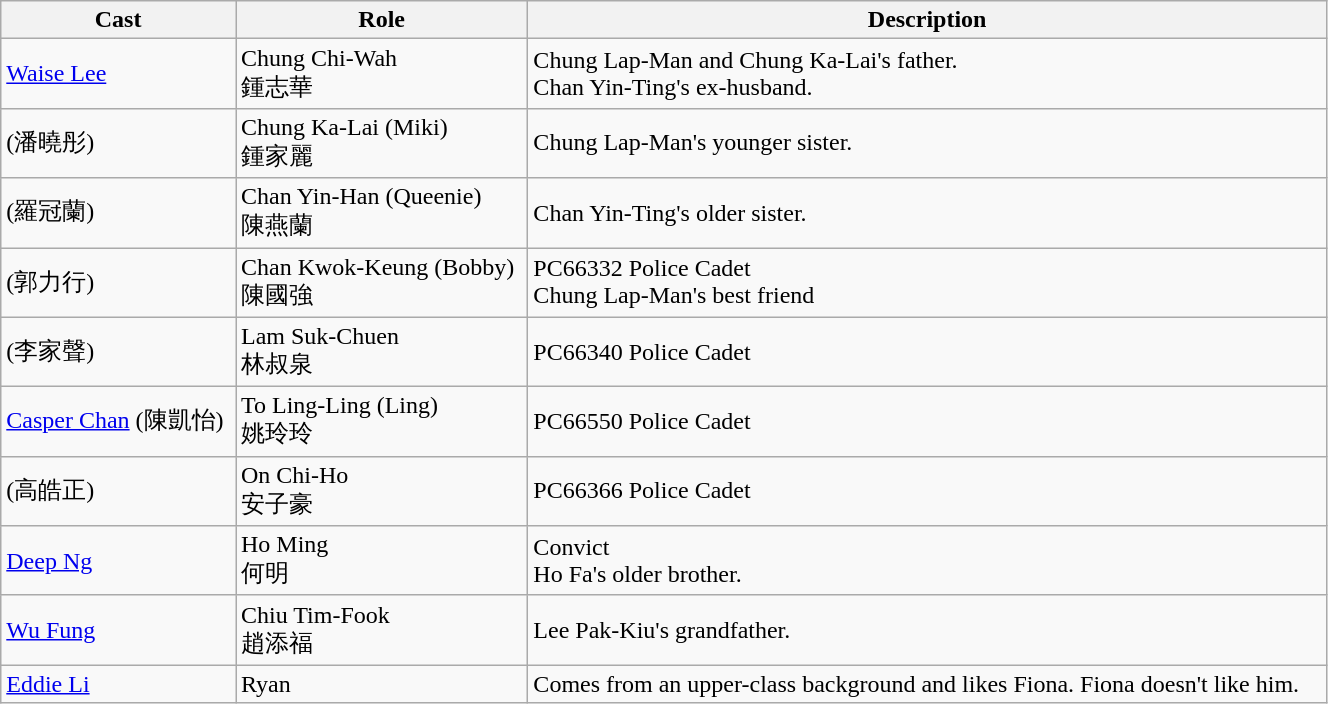<table class="wikitable" width="70%">
<tr>
<th>Cast</th>
<th>Role</th>
<th>Description</th>
</tr>
<tr>
<td><a href='#'>Waise Lee</a></td>
<td>Chung Chi-Wah <br> 鍾志華</td>
<td>Chung Lap-Man and Chung Ka-Lai's father. <br> Chan Yin-Ting's ex-husband.</td>
</tr>
<tr>
<td> (潘曉彤)</td>
<td>Chung Ka-Lai (Miki) <br> 鍾家麗</td>
<td>Chung Lap-Man's younger sister.</td>
</tr>
<tr>
<td> (羅冠蘭)</td>
<td>Chan Yin-Han (Queenie) <br> 陳燕蘭</td>
<td>Chan Yin-Ting's older sister.</td>
</tr>
<tr>
<td> (郭力行)</td>
<td>Chan Kwok-Keung (Bobby)<br> 陳國強</td>
<td>PC66332 Police Cadet <br> Chung Lap-Man's best friend</td>
</tr>
<tr>
<td> (李家聲)</td>
<td>Lam Suk-Chuen <br> 林叔泉</td>
<td>PC66340 Police Cadet</td>
</tr>
<tr>
<td><a href='#'>Casper Chan</a> (陳凱怡)</td>
<td>To Ling-Ling (Ling) <br> 姚玲玲</td>
<td>PC66550 Police Cadet</td>
</tr>
<tr>
<td> (高皓正)</td>
<td>On Chi-Ho <br> 安子豪</td>
<td>PC66366 Police Cadet</td>
</tr>
<tr>
<td><a href='#'>Deep Ng</a></td>
<td>Ho Ming <br> 何明</td>
<td>Convict <br> Ho Fa's older brother.</td>
</tr>
<tr>
<td><a href='#'>Wu Fung</a></td>
<td>Chiu Tim-Fook <br> 趙添福</td>
<td>Lee Pak-Kiu's grandfather.</td>
</tr>
<tr>
<td><a href='#'>Eddie Li</a></td>
<td>Ryan</td>
<td>Comes from an upper-class background and likes Fiona. Fiona doesn't like him.</td>
</tr>
</table>
